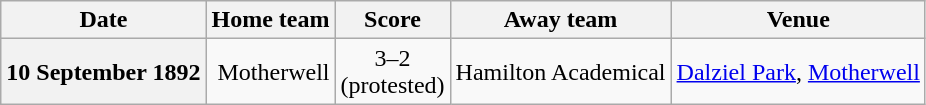<table class="wikitable football-result-list" style="max-width: 80em; text-align: center">
<tr>
<th scope="col">Date</th>
<th scope="col">Home team</th>
<th scope="col">Score</th>
<th scope="col">Away team</th>
<th scope="col">Venue</th>
</tr>
<tr>
<th scope="row">10 September 1892</th>
<td align=right>Motherwell</td>
<td>3–2<br>(protested)</td>
<td align=left>Hamilton Academical</td>
<td align=left><a href='#'>Dalziel Park</a>, <a href='#'>Motherwell</a></td>
</tr>
</table>
